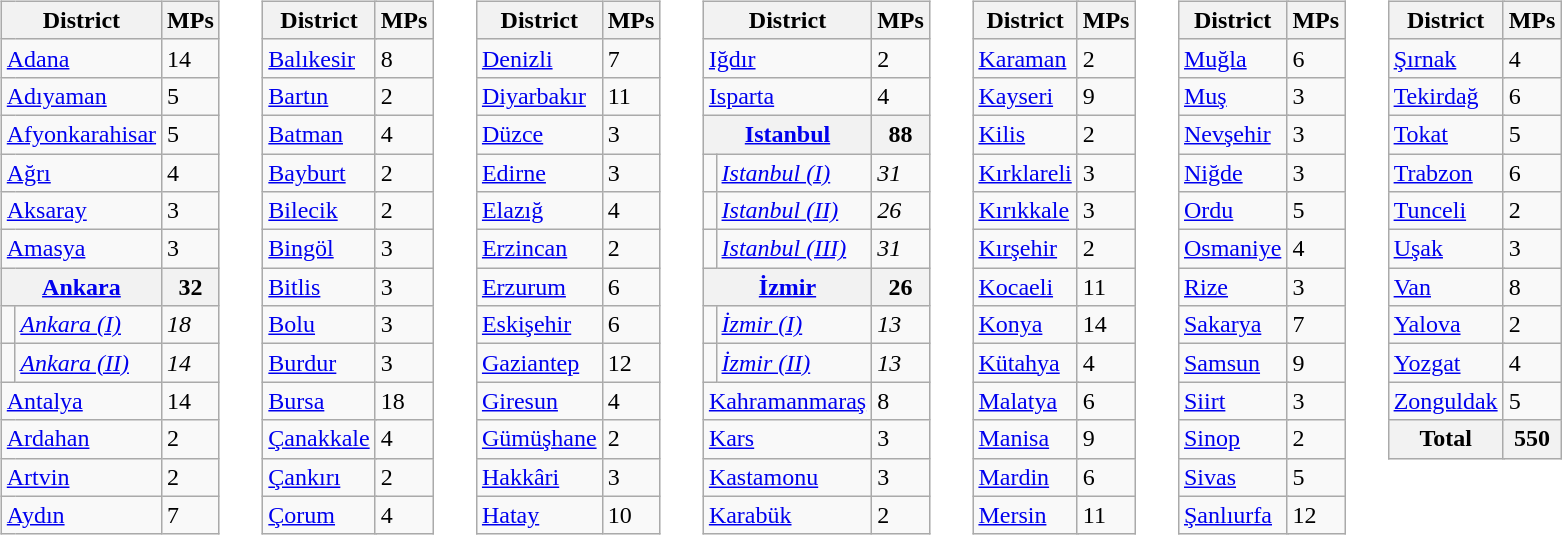<table>
<tr>
<td style="vertical-align:top"><br><table class="wikitable">
<tr>
<th colspan="2">District</th>
<th>MPs</th>
</tr>
<tr>
<td colspan="2"><a href='#'>Adana</a></td>
<td>14</td>
</tr>
<tr>
<td colspan="2"><a href='#'>Adıyaman</a></td>
<td>5</td>
</tr>
<tr>
<td colspan="2"><a href='#'>Afyonkarahisar</a></td>
<td>5</td>
</tr>
<tr>
<td colspan="2"><a href='#'>Ağrı</a></td>
<td>4</td>
</tr>
<tr>
<td colspan="2"><a href='#'>Aksaray</a></td>
<td>3</td>
</tr>
<tr>
<td colspan="2"><a href='#'>Amasya</a></td>
<td>3</td>
</tr>
<tr>
<th colspan="2"><strong><a href='#'>Ankara</a></strong></th>
<th><strong>32</strong></th>
</tr>
<tr>
<td></td>
<td><em><a href='#'>Ankara (I)</a></em></td>
<td><em>18</em></td>
</tr>
<tr>
<td></td>
<td><em><a href='#'>Ankara (II)</a></em></td>
<td><em>14</em></td>
</tr>
<tr>
<td colspan="2"><a href='#'>Antalya</a></td>
<td>14</td>
</tr>
<tr>
<td colspan="2"><a href='#'>Ardahan</a></td>
<td>2</td>
</tr>
<tr>
<td colspan="2"><a href='#'>Artvin</a></td>
<td>2</td>
</tr>
<tr>
<td colspan="2"><a href='#'>Aydın</a></td>
<td>7</td>
</tr>
</table>
</td>
<td colwidth=1em> </td>
<td style="vertical-align:top"><br><table class="wikitable">
<tr>
<th colspan="2">District</th>
<th>MPs</th>
</tr>
<tr>
<td colspan="2"><a href='#'>Balıkesir</a></td>
<td>8</td>
</tr>
<tr>
<td colspan="2"><a href='#'>Bartın</a></td>
<td>2</td>
</tr>
<tr>
<td colspan="2"><a href='#'>Batman</a></td>
<td>4</td>
</tr>
<tr>
<td colspan="2"><a href='#'>Bayburt</a></td>
<td>2</td>
</tr>
<tr>
<td colspan="2"><a href='#'>Bilecik</a></td>
<td>2</td>
</tr>
<tr>
<td colspan="2"><a href='#'>Bingöl</a></td>
<td>3</td>
</tr>
<tr>
<td colspan="2"><a href='#'>Bitlis</a></td>
<td>3</td>
</tr>
<tr>
<td colspan="2"><a href='#'>Bolu</a></td>
<td>3</td>
</tr>
<tr>
<td colspan="2"><a href='#'>Burdur</a></td>
<td>3</td>
</tr>
<tr>
<td colspan="2"><a href='#'>Bursa</a></td>
<td>18</td>
</tr>
<tr>
<td colspan="2"><a href='#'>Çanakkale</a></td>
<td>4</td>
</tr>
<tr>
<td colspan="2"><a href='#'>Çankırı</a></td>
<td>2</td>
</tr>
<tr>
<td colspan="2"><a href='#'>Çorum</a></td>
<td>4</td>
</tr>
</table>
</td>
<td colwidth=1em> </td>
<td style="vertical-align:top"><br><table class="wikitable">
<tr>
<th colspan="2">District</th>
<th>MPs</th>
</tr>
<tr>
<td colspan="2"><a href='#'>Denizli</a></td>
<td>7</td>
</tr>
<tr>
<td colspan="2"><a href='#'>Diyarbakır</a></td>
<td>11</td>
</tr>
<tr>
<td colspan="2"><a href='#'>Düzce</a></td>
<td>3</td>
</tr>
<tr>
<td colspan="2"><a href='#'>Edirne</a></td>
<td>3</td>
</tr>
<tr>
<td colspan="2"><a href='#'>Elazığ</a></td>
<td>4</td>
</tr>
<tr>
<td colspan="2"><a href='#'>Erzincan</a></td>
<td>2</td>
</tr>
<tr>
<td colspan="2"><a href='#'>Erzurum</a></td>
<td>6</td>
</tr>
<tr>
<td colspan="2"><a href='#'>Eskişehir</a></td>
<td>6</td>
</tr>
<tr>
<td colspan="2"><a href='#'>Gaziantep</a></td>
<td>12</td>
</tr>
<tr>
<td colspan="2"><a href='#'>Giresun</a></td>
<td>4</td>
</tr>
<tr>
<td colspan="2"><a href='#'>Gümüşhane</a></td>
<td>2</td>
</tr>
<tr>
<td colspan="2"><a href='#'>Hakkâri</a></td>
<td>3</td>
</tr>
<tr>
<td colspan="2"><a href='#'>Hatay</a></td>
<td>10</td>
</tr>
</table>
</td>
<td colwidth=1em> </td>
<td style="vertical-align:top"><br><table class="wikitable">
<tr>
<th colspan="2">District</th>
<th>MPs</th>
</tr>
<tr>
<td colspan="2"><a href='#'>Iğdır</a></td>
<td>2</td>
</tr>
<tr>
<td colspan="2"><a href='#'>Isparta</a></td>
<td>4</td>
</tr>
<tr>
<th colspan="2"><strong><a href='#'>Istanbul</a></strong></th>
<th><strong>88</strong></th>
</tr>
<tr>
<td></td>
<td><em><a href='#'>Istanbul (I)</a></em></td>
<td><em>31</em></td>
</tr>
<tr>
<td></td>
<td><em><a href='#'>Istanbul (II)</a></em></td>
<td><em>26</em></td>
</tr>
<tr>
<td></td>
<td><em><a href='#'>Istanbul (III)</a></em></td>
<td><em>31</em></td>
</tr>
<tr>
<th colspan="2"><strong><a href='#'>İzmir</a></strong></th>
<th><strong>26</strong></th>
</tr>
<tr>
<td></td>
<td><em><a href='#'>İzmir (I)</a></em></td>
<td><em>13</em></td>
</tr>
<tr>
<td></td>
<td><em><a href='#'>İzmir (II)</a></em></td>
<td><em>13</em></td>
</tr>
<tr>
<td colspan="2"><a href='#'>Kahramanmaraş</a></td>
<td>8</td>
</tr>
<tr>
<td colspan="2"><a href='#'>Kars</a></td>
<td>3</td>
</tr>
<tr>
<td colspan="2"><a href='#'>Kastamonu</a></td>
<td>3</td>
</tr>
<tr>
<td colspan="2"><a href='#'>Karabük</a></td>
<td>2</td>
</tr>
</table>
</td>
<td colwidth=1em> </td>
<td style="vertical-align:top"><br><table class="wikitable">
<tr>
<th colspan="2">District</th>
<th>MPs</th>
</tr>
<tr>
<td colspan="2"><a href='#'>Karaman</a></td>
<td>2</td>
</tr>
<tr>
<td colspan="2"><a href='#'>Kayseri</a></td>
<td>9</td>
</tr>
<tr>
<td colspan="2"><a href='#'>Kilis</a></td>
<td>2</td>
</tr>
<tr>
<td colspan="2"><a href='#'>Kırklareli</a></td>
<td>3</td>
</tr>
<tr>
<td colspan="2"><a href='#'>Kırıkkale</a></td>
<td>3</td>
</tr>
<tr>
<td colspan="2"><a href='#'>Kırşehir</a></td>
<td>2</td>
</tr>
<tr>
<td colspan="2"><a href='#'>Kocaeli</a></td>
<td>11</td>
</tr>
<tr>
<td colspan="2"><a href='#'>Konya</a></td>
<td>14</td>
</tr>
<tr>
<td colspan="2"><a href='#'>Kütahya</a></td>
<td>4</td>
</tr>
<tr>
<td colspan="2"><a href='#'>Malatya</a></td>
<td>6</td>
</tr>
<tr>
<td colspan="2"><a href='#'>Manisa</a></td>
<td>9</td>
</tr>
<tr>
<td colspan="2"><a href='#'>Mardin</a></td>
<td>6</td>
</tr>
<tr>
<td colspan="2"><a href='#'>Mersin</a></td>
<td>11</td>
</tr>
</table>
</td>
<td colwidth=1em> </td>
<td style="vertical-align:top"><br><table class="wikitable">
<tr>
<th colspan="2">District</th>
<th>MPs</th>
</tr>
<tr>
<td colspan="2"><a href='#'>Muğla</a></td>
<td>6</td>
</tr>
<tr>
<td colspan="2"><a href='#'>Muş</a></td>
<td>3</td>
</tr>
<tr>
<td colspan="2"><a href='#'>Nevşehir</a></td>
<td>3</td>
</tr>
<tr>
<td colspan="2"><a href='#'>Niğde</a></td>
<td>3</td>
</tr>
<tr>
<td colspan="2"><a href='#'>Ordu</a></td>
<td>5</td>
</tr>
<tr>
<td colspan="2"><a href='#'>Osmaniye</a></td>
<td>4</td>
</tr>
<tr>
<td colspan="2"><a href='#'>Rize</a></td>
<td>3</td>
</tr>
<tr>
<td colspan="2"><a href='#'>Sakarya</a></td>
<td>7</td>
</tr>
<tr>
<td colspan="2"><a href='#'>Samsun</a></td>
<td>9</td>
</tr>
<tr>
<td colspan="2"><a href='#'>Siirt</a></td>
<td>3</td>
</tr>
<tr>
<td colspan="2"><a href='#'>Sinop</a></td>
<td>2</td>
</tr>
<tr>
<td colspan="2"><a href='#'>Sivas</a></td>
<td>5</td>
</tr>
<tr>
<td colspan="2"><a href='#'>Şanlıurfa</a></td>
<td>12</td>
</tr>
</table>
</td>
<td colwidth=1em> </td>
<td style="vertical-align:top"><br><table class="wikitable">
<tr>
<th colspan="2">District</th>
<th>MPs</th>
</tr>
<tr>
<td colspan="2"><a href='#'>Şırnak</a></td>
<td>4</td>
</tr>
<tr>
<td colspan="2"><a href='#'>Tekirdağ</a></td>
<td>6</td>
</tr>
<tr>
<td colspan="2"><a href='#'>Tokat</a></td>
<td>5</td>
</tr>
<tr>
<td colspan="2"><a href='#'>Trabzon</a></td>
<td>6</td>
</tr>
<tr>
<td colspan="2"><a href='#'>Tunceli</a></td>
<td>2</td>
</tr>
<tr>
<td colspan="2"><a href='#'>Uşak</a></td>
<td>3</td>
</tr>
<tr>
<td colspan="2"><a href='#'>Van</a></td>
<td>8</td>
</tr>
<tr>
<td colspan="2"><a href='#'>Yalova</a></td>
<td>2</td>
</tr>
<tr>
<td colspan="2"><a href='#'>Yozgat</a></td>
<td>4</td>
</tr>
<tr>
<td colspan="2"><a href='#'>Zonguldak</a></td>
<td>5</td>
</tr>
<tr>
<th colspan="2"><strong>Total</strong></th>
<th><strong>550</strong></th>
</tr>
</table>
</td>
</tr>
</table>
